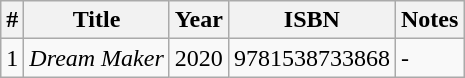<table class="wikitable">
<tr>
<th>#</th>
<th>Title</th>
<th>Year</th>
<th>ISBN</th>
<th>Notes</th>
</tr>
<tr>
<td>1</td>
<td><em>Dream Maker</em></td>
<td>2020</td>
<td>9781538733868</td>
<td>-</td>
</tr>
</table>
